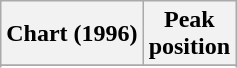<table class="wikitable sortable plainrowheaders" style="text-align:center;">
<tr>
<th scope="col">Chart (1996)</th>
<th scope="col">Peak<br>position</th>
</tr>
<tr>
</tr>
<tr>
</tr>
<tr>
</tr>
<tr>
</tr>
<tr>
</tr>
</table>
